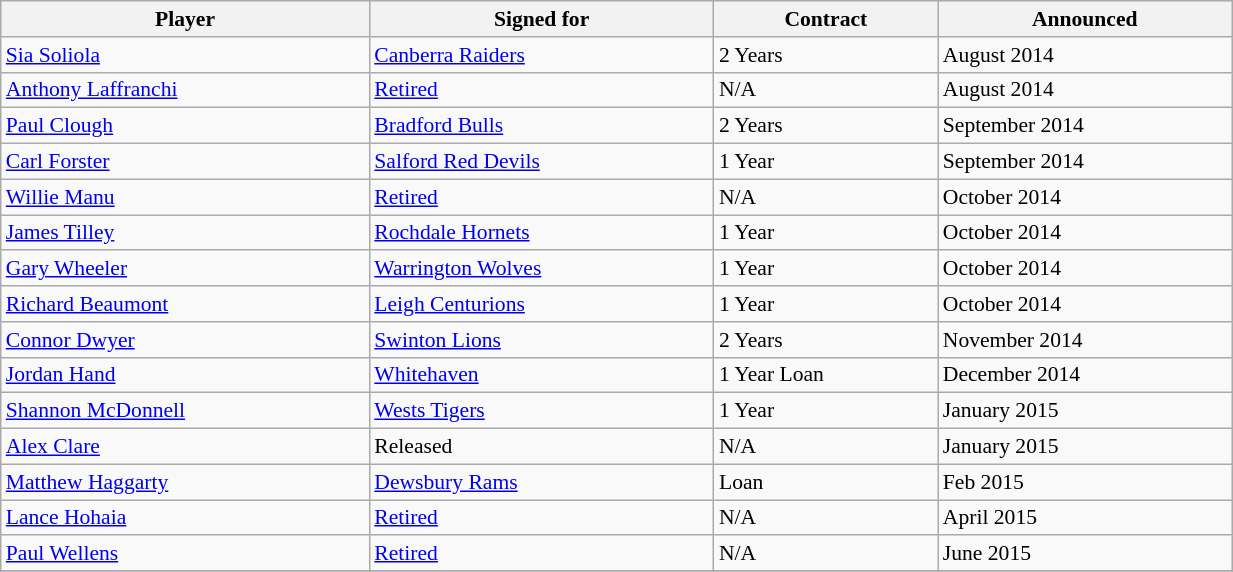<table class="wikitable"  style="width:65%; font-size:90%;">
<tr>
<th>Player</th>
<th>Signed for</th>
<th>Contract</th>
<th>Announced</th>
</tr>
<tr>
<td> <a href='#'>Sia Soliola</a></td>
<td><a href='#'>Canberra Raiders</a></td>
<td>2 Years</td>
<td>August 2014</td>
</tr>
<tr>
<td> <a href='#'>Anthony Laffranchi</a></td>
<td><a href='#'>Retired</a></td>
<td>N/A</td>
<td>August 2014</td>
</tr>
<tr>
<td> <a href='#'>Paul Clough</a></td>
<td><a href='#'>Bradford Bulls</a></td>
<td>2 Years</td>
<td>September 2014</td>
</tr>
<tr>
<td> <a href='#'>Carl Forster</a></td>
<td><a href='#'>Salford Red Devils</a></td>
<td>1 Year</td>
<td>September 2014</td>
</tr>
<tr>
<td> <a href='#'>Willie Manu</a></td>
<td><a href='#'>Retired</a></td>
<td>N/A</td>
<td>October 2014</td>
</tr>
<tr>
<td> <a href='#'>James Tilley</a></td>
<td><a href='#'>Rochdale Hornets</a></td>
<td>1 Year</td>
<td>October 2014</td>
</tr>
<tr>
<td> <a href='#'>Gary Wheeler</a></td>
<td><a href='#'>Warrington Wolves</a></td>
<td>1 Year</td>
<td>October 2014</td>
</tr>
<tr>
<td> <a href='#'>Richard Beaumont</a></td>
<td><a href='#'>Leigh Centurions</a></td>
<td>1 Year</td>
<td>October 2014</td>
</tr>
<tr>
<td> <a href='#'>Connor Dwyer</a></td>
<td><a href='#'>Swinton Lions</a></td>
<td>2 Years</td>
<td>November 2014</td>
</tr>
<tr>
<td> <a href='#'>Jordan Hand</a></td>
<td><a href='#'>Whitehaven</a></td>
<td>1 Year Loan</td>
<td>December 2014</td>
</tr>
<tr>
<td> <a href='#'>Shannon McDonnell</a></td>
<td><a href='#'>Wests Tigers</a></td>
<td>1 Year</td>
<td>January 2015</td>
</tr>
<tr>
<td> <a href='#'>Alex Clare</a></td>
<td>Released</td>
<td>N/A</td>
<td>January 2015</td>
</tr>
<tr>
<td> <a href='#'>Matthew Haggarty</a></td>
<td><a href='#'>Dewsbury Rams</a></td>
<td>Loan</td>
<td>Feb 2015</td>
</tr>
<tr>
<td> <a href='#'>Lance Hohaia</a></td>
<td><a href='#'>Retired</a></td>
<td>N/A</td>
<td>April 2015</td>
</tr>
<tr>
<td> <a href='#'>Paul Wellens</a></td>
<td><a href='#'>Retired</a></td>
<td>N/A</td>
<td>June 2015</td>
</tr>
<tr>
</tr>
</table>
